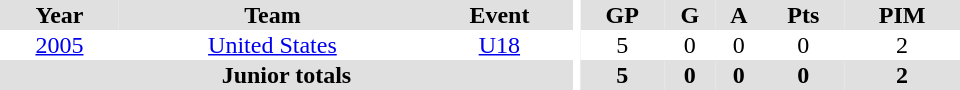<table border="0" cellpadding="1" cellspacing="0" ID="Table3" style="text-align:center; width:40em">
<tr ALIGN="center" bgcolor="#e0e0e0">
<th>Year</th>
<th>Team</th>
<th>Event</th>
<th rowspan="99" bgcolor="#ffffff"></th>
<th>GP</th>
<th>G</th>
<th>A</th>
<th>Pts</th>
<th>PIM</th>
</tr>
<tr>
<td><a href='#'>2005</a></td>
<td><a href='#'>United States</a></td>
<td><a href='#'>U18</a></td>
<td>5</td>
<td>0</td>
<td>0</td>
<td>0</td>
<td>2</td>
</tr>
<tr style="background:#e0e0e0;">
<th colspan="3">Junior totals</th>
<th>5</th>
<th>0</th>
<th>0</th>
<th>0</th>
<th>2</th>
</tr>
</table>
